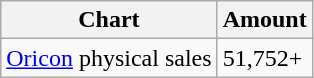<table class="wikitable">
<tr>
<th>Chart</th>
<th>Amount</th>
</tr>
<tr>
<td><a href='#'>Oricon</a> physical sales</td>
<td>51,752+</td>
</tr>
</table>
